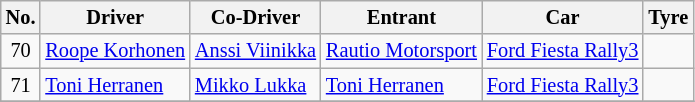<table class="wikitable" style="font-size: 85%;">
<tr>
<th>No.</th>
<th>Driver</th>
<th>Co-Driver</th>
<th>Entrant</th>
<th>Car</th>
<th>Tyre</th>
</tr>
<tr>
<td align="center">70</td>
<td> <a href='#'>Roope Korhonen</a></td>
<td> <a href='#'>Anssi Viinikka</a></td>
<td> <a href='#'>Rautio Motorsport</a></td>
<td><a href='#'>Ford Fiesta Rally3</a></td>
<td align="center"></td>
</tr>
<tr>
<td align="center">71</td>
<td> <a href='#'>Toni Herranen</a></td>
<td> <a href='#'>Mikko Lukka</a></td>
<td> <a href='#'>Toni Herranen</a></td>
<td><a href='#'>Ford Fiesta Rally3</a></td>
<td align="center"></td>
</tr>
<tr>
</tr>
</table>
